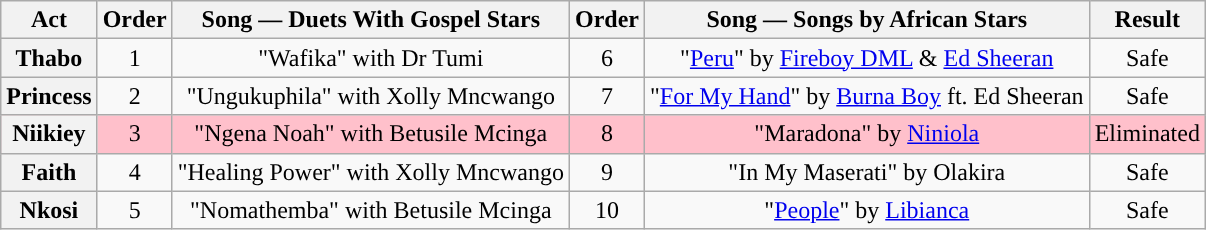<table class="wikitable plainrowheaders" style="text-align:center;">
<tr>
<th scope"col">Act</th>
<th scope"col">Order</th>
<th scope"col">Song — Duets With Gospel Stars</th>
<th scope"col">Order</th>
<th scope"col">Song — Songs by African Stars</th>
<th scope"col">Result</th>
</tr>
<tr>
<th scope=row>Thabo</th>
<td>1</td>
<td>"Wafika" with Dr Tumi</td>
<td>6</td>
<td>"<a href='#'>Peru</a>" by <a href='#'>Fireboy DML</a> & <a href='#'>Ed Sheeran</a></td>
<td>Safe</td>
</tr>
<tr>
<th scope=row>Princess</th>
<td>2</td>
<td>"Ungukuphila" with Xolly Mncwango</td>
<td>7</td>
<td>"<a href='#'>For My Hand</a>" by <a href='#'>Burna Boy</a> ft. Ed Sheeran</td>
<td>Safe</td>
</tr>
<tr bgcolor="pink">
<th scope=row>Niikiey</th>
<td>3</td>
<td>"Ngena Noah" with Betusile Mcinga</td>
<td>8</td>
<td>"Maradona" by <a href='#'>Niniola</a></td>
<td>Eliminated</td>
</tr>
<tr>
<th scope=row>Faith</th>
<td>4</td>
<td>"Healing Power" with Xolly Mncwango</td>
<td>9</td>
<td>"In My Maserati" by Olakira</td>
<td>Safe</td>
</tr>
<tr>
<th scope=row>Nkosi</th>
<td>5</td>
<td>"Nomathemba" with Betusile Mcinga</td>
<td>10</td>
<td>"<a href='#'>People</a>" by <a href='#'>Libianca</a></td>
<td>Safe</td>
</tr>
</table>
